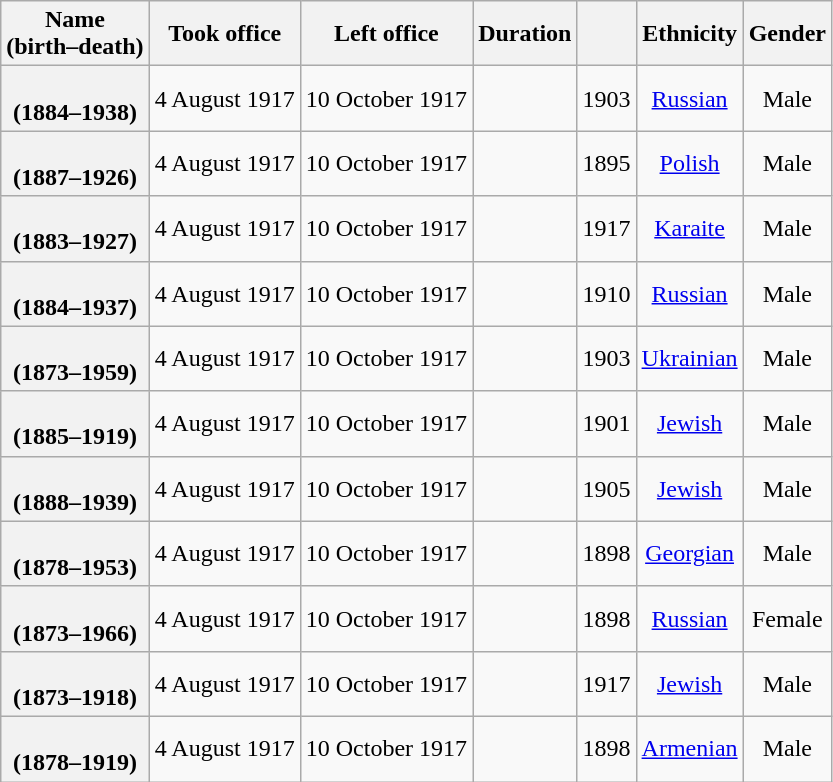<table class="wikitable plainrowheaders sortable" style="text-align:center;" border="1">
<tr>
<th scope="col">Name<br>(birth–death)</th>
<th scope="col">Took office</th>
<th scope="col">Left office</th>
<th scope="col">Duration</th>
<th></th>
<th>Ethnicity</th>
<th>Gender</th>
</tr>
<tr>
<th scope="row"><br>(1884–1938)</th>
<td>4 August 1917</td>
<td>10 October 1917</td>
<td></td>
<td>1903</td>
<td><a href='#'>Russian</a></td>
<td>Male</td>
</tr>
<tr>
<th scope="row"><br>(1887–1926)</th>
<td>4 August 1917</td>
<td>10 October 1917</td>
<td></td>
<td>1895</td>
<td><a href='#'>Polish</a></td>
<td>Male</td>
</tr>
<tr>
<th scope="row"><br>(1883–1927)</th>
<td>4 August 1917</td>
<td>10 October 1917</td>
<td></td>
<td>1917</td>
<td><a href='#'>Karaite</a></td>
<td>Male</td>
</tr>
<tr>
<th scope="row"><br>(1884–1937)</th>
<td>4 August 1917</td>
<td>10 October 1917</td>
<td></td>
<td>1910</td>
<td><a href='#'>Russian</a></td>
<td>Male</td>
</tr>
<tr>
<th scope="row"><br>(1873–1959)</th>
<td>4 August 1917</td>
<td>10 October 1917</td>
<td></td>
<td>1903</td>
<td><a href='#'>Ukrainian</a></td>
<td>Male</td>
</tr>
<tr>
<th scope="row"><br>(1885–1919)</th>
<td>4 August 1917</td>
<td>10 October 1917</td>
<td></td>
<td>1901</td>
<td><a href='#'>Jewish</a></td>
<td>Male</td>
</tr>
<tr>
<th scope="row"><br>(1888–1939)</th>
<td>4 August 1917</td>
<td>10 October 1917</td>
<td></td>
<td>1905</td>
<td><a href='#'>Jewish</a></td>
<td>Male</td>
</tr>
<tr>
<th scope="row"><br>(1878–1953)</th>
<td>4 August 1917</td>
<td>10 October 1917</td>
<td></td>
<td>1898</td>
<td><a href='#'>Georgian</a></td>
<td>Male</td>
</tr>
<tr>
<th scope="row"><br>(1873–1966)</th>
<td>4 August 1917</td>
<td>10 October 1917</td>
<td></td>
<td>1898</td>
<td><a href='#'>Russian</a></td>
<td>Female</td>
</tr>
<tr>
<th scope="row"><br>(1873–1918)</th>
<td>4 August 1917</td>
<td>10 October 1917</td>
<td></td>
<td>1917</td>
<td><a href='#'>Jewish</a></td>
<td>Male</td>
</tr>
<tr>
<th scope="row"><br>(1878–1919)</th>
<td>4 August 1917</td>
<td>10 October 1917</td>
<td></td>
<td>1898</td>
<td><a href='#'>Armenian</a></td>
<td>Male</td>
</tr>
</table>
